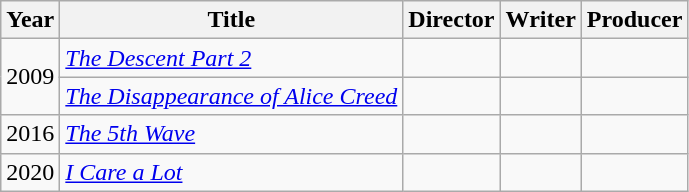<table class="wikitable">
<tr>
<th scope="col">Year</th>
<th scope="col">Title</th>
<th scope="col">Director</th>
<th scope="col">Writer</th>
<th scope="col">Producer</th>
</tr>
<tr>
<td rowspan=2>2009</td>
<td scope="row"><em><a href='#'>The Descent Part 2</a></em></td>
<td></td>
<td></td>
<td></td>
</tr>
<tr>
<td scope="row"><em><a href='#'>The Disappearance of Alice Creed</a></em></td>
<td></td>
<td></td>
<td></td>
</tr>
<tr>
<td>2016</td>
<td scope="row"><em><a href='#'>The 5th Wave</a></em></td>
<td></td>
<td></td>
<td></td>
</tr>
<tr>
<td>2020</td>
<td scope="row"><em><a href='#'>I Care a Lot</a></em></td>
<td></td>
<td></td>
<td></td>
</tr>
</table>
